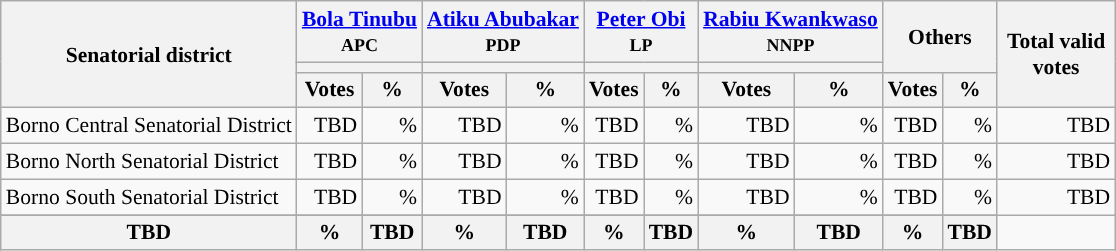<table class="wikitable sortable" style="text-align:right; font-size:90%">
<tr>
<th rowspan="3" style="max-width:7.5em;">Senatorial district</th>
<th colspan="2"><a href='#'>Bola Tinubu</a><br><small>APC</small></th>
<th colspan="2"><a href='#'>Atiku Abubakar</a><br><small>PDP</small></th>
<th colspan="2"><a href='#'>Peter Obi</a><br><small>LP</small></th>
<th colspan="2"><a href='#'>Rabiu Kwankwaso</a><br><small>NNPP</small></th>
<th colspan="2" rowspan="2">Others</th>
<th rowspan="3" style="max-width:5em;">Total valid votes</th>
</tr>
<tr>
<th colspan=2 style="background-color:"></th>
<th colspan=2 style="background-color:"></th>
<th colspan=2 style="background-color:"></th>
<th colspan=2 style="background-color:"></th>
</tr>
<tr>
<th>Votes</th>
<th>%</th>
<th>Votes</th>
<th>%</th>
<th>Votes</th>
<th>%</th>
<th>Votes</th>
<th>%</th>
<th>Votes</th>
<th>%</th>
</tr>
<tr style="background-color:#">
<td style="text-align:left;">Borno Central Senatorial District</td>
<td>TBD</td>
<td>%</td>
<td>TBD</td>
<td>%</td>
<td>TBD</td>
<td>%</td>
<td>TBD</td>
<td>%</td>
<td>TBD</td>
<td>%</td>
<td>TBD</td>
</tr>
<tr style="background-color:#">
<td style="text-align:left;">Borno North Senatorial District</td>
<td>TBD</td>
<td>%</td>
<td>TBD</td>
<td>%</td>
<td>TBD</td>
<td>%</td>
<td>TBD</td>
<td>%</td>
<td>TBD</td>
<td>%</td>
<td>TBD</td>
</tr>
<tr style="background-color:#">
<td style="text-align:left;">Borno South Senatorial District</td>
<td>TBD</td>
<td>%</td>
<td>TBD</td>
<td>%</td>
<td>TBD</td>
<td>%</td>
<td>TBD</td>
<td>%</td>
<td>TBD</td>
<td>%</td>
<td>TBD</td>
</tr>
<tr>
</tr>
<tr>
<th>TBD</th>
<th>%</th>
<th>TBD</th>
<th>%</th>
<th>TBD</th>
<th>%</th>
<th>TBD</th>
<th>%</th>
<th>TBD</th>
<th>%</th>
<th>TBD</th>
</tr>
</table>
